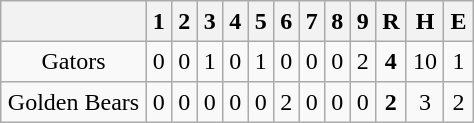<table align = right border="2" cellpadding="4" cellspacing="0" style="margin: 1em 1em 1em 1em; background: #F9F9F9; border: 1px #aaa solid; border-collapse: collapse;">
<tr align=center style="background: #F2F2F2;">
<th></th>
<th>1</th>
<th>2</th>
<th>3</th>
<th>4</th>
<th>5</th>
<th>6</th>
<th>7</th>
<th>8</th>
<th>9</th>
<th>R</th>
<th>H</th>
<th>E</th>
</tr>
<tr align=center>
<td>Gators</td>
<td>0</td>
<td>0</td>
<td>1</td>
<td>0</td>
<td>1</td>
<td>0</td>
<td>0</td>
<td>0</td>
<td>2</td>
<td><strong>4</strong></td>
<td>10</td>
<td>1</td>
</tr>
<tr align=center>
<td>Golden Bears</td>
<td>0</td>
<td>0</td>
<td>0</td>
<td>0</td>
<td>0</td>
<td>2</td>
<td>0</td>
<td>0</td>
<td>0</td>
<td><strong>2</strong></td>
<td>3</td>
<td>2</td>
</tr>
</table>
